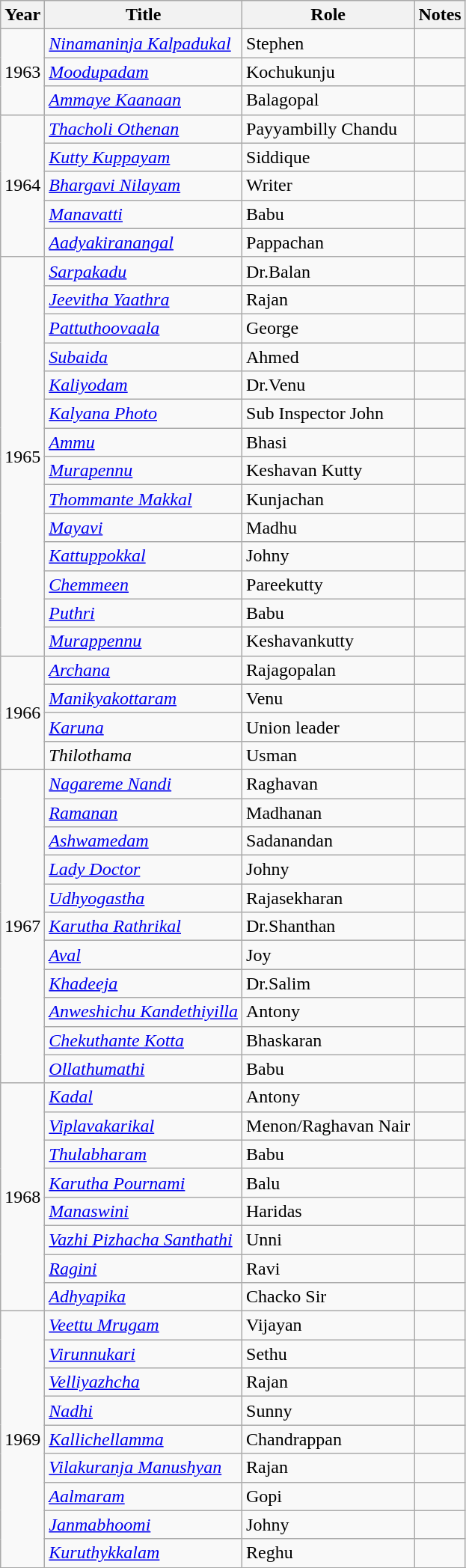<table class="wikitable sortable">
<tr>
<th>Year</th>
<th>Title</th>
<th>Role</th>
<th class="unsortable">Notes</th>
</tr>
<tr>
<td rowspan=3>1963</td>
<td><em><a href='#'>Ninamaninja Kalpadukal</a></em></td>
<td>Stephen</td>
<td></td>
</tr>
<tr>
<td><em><a href='#'>Moodupadam</a></em></td>
<td>Kochukunju</td>
<td></td>
</tr>
<tr>
<td><em><a href='#'>Ammaye Kaanaan</a></em></td>
<td>Balagopal</td>
<td></td>
</tr>
<tr>
<td rowspan=5>1964</td>
<td><em><a href='#'>Thacholi Othenan</a></em></td>
<td>Payyambilly Chandu</td>
<td></td>
</tr>
<tr>
<td><em><a href='#'>Kutty Kuppayam</a></em></td>
<td>Siddique</td>
<td></td>
</tr>
<tr>
<td><em><a href='#'>Bhargavi Nilayam</a></em></td>
<td>Writer</td>
<td></td>
</tr>
<tr>
<td><em><a href='#'>Manavatti</a></em></td>
<td>Babu</td>
<td></td>
</tr>
<tr>
<td><em><a href='#'>Aadyakiranangal</a></em></td>
<td>Pappachan</td>
<td></td>
</tr>
<tr>
<td rowspan=14>1965</td>
<td><em><a href='#'>Sarpakadu</a></em></td>
<td>Dr.Balan</td>
<td></td>
</tr>
<tr>
<td><em><a href='#'>Jeevitha Yaathra</a></em></td>
<td>Rajan</td>
<td></td>
</tr>
<tr>
<td><em><a href='#'>Pattuthoovaala</a></em></td>
<td>George</td>
<td></td>
</tr>
<tr>
<td><em><a href='#'>Subaida</a></em></td>
<td>Ahmed</td>
<td></td>
</tr>
<tr>
<td><em><a href='#'>Kaliyodam</a></em></td>
<td>Dr.Venu</td>
<td></td>
</tr>
<tr>
<td><em><a href='#'>Kalyana Photo</a></em></td>
<td>Sub Inspector John</td>
<td></td>
</tr>
<tr>
<td><em><a href='#'>Ammu</a></em></td>
<td>Bhasi</td>
<td></td>
</tr>
<tr>
<td><em><a href='#'>Murapennu</a></em></td>
<td>Keshavan Kutty</td>
<td></td>
</tr>
<tr>
<td><em><a href='#'>Thommante Makkal</a></em></td>
<td>Kunjachan</td>
<td></td>
</tr>
<tr>
<td><em><a href='#'>Mayavi</a></em></td>
<td>Madhu</td>
<td></td>
</tr>
<tr>
<td><em><a href='#'>Kattuppokkal</a></em></td>
<td>Johny</td>
<td></td>
</tr>
<tr>
<td><em><a href='#'>Chemmeen</a></em></td>
<td>Pareekutty</td>
<td></td>
</tr>
<tr>
<td><em><a href='#'>Puthri</a></em></td>
<td>Babu</td>
<td></td>
</tr>
<tr>
<td><em><a href='#'>Murappennu</a></em></td>
<td>Keshavankutty</td>
<td></td>
</tr>
<tr>
<td rowspan=4>1966</td>
<td><em><a href='#'>Archana</a></em></td>
<td>Rajagopalan</td>
<td></td>
</tr>
<tr>
<td><em><a href='#'>Manikyakottaram</a></em></td>
<td>Venu</td>
<td></td>
</tr>
<tr>
<td><em><a href='#'>Karuna</a></em></td>
<td>Union leader</td>
<td></td>
</tr>
<tr>
<td><em>Thilothama</em></td>
<td>Usman</td>
<td></td>
</tr>
<tr>
<td rowspan=11>1967</td>
<td><em><a href='#'>Nagareme Nandi</a></em></td>
<td>Raghavan</td>
<td></td>
</tr>
<tr>
<td><em><a href='#'>Ramanan</a></em></td>
<td>Madhanan</td>
<td></td>
</tr>
<tr>
<td><em><a href='#'>Ashwamedam</a></em></td>
<td>Sadanandan</td>
<td></td>
</tr>
<tr>
<td><em><a href='#'>Lady Doctor</a></em></td>
<td>Johny</td>
<td></td>
</tr>
<tr>
<td><em><a href='#'>Udhyogastha</a></em></td>
<td>Rajasekharan</td>
<td></td>
</tr>
<tr>
<td><em><a href='#'>Karutha Rathrikal</a></em></td>
<td>Dr.Shanthan</td>
<td></td>
</tr>
<tr>
<td><em><a href='#'>Aval</a></em></td>
<td>Joy</td>
<td></td>
</tr>
<tr>
<td><em><a href='#'>Khadeeja</a></em></td>
<td>Dr.Salim</td>
<td></td>
</tr>
<tr>
<td><em><a href='#'>Anweshichu Kandethiyilla</a></em></td>
<td>Antony</td>
<td></td>
</tr>
<tr>
<td><em><a href='#'>Chekuthante Kotta</a></em></td>
<td>Bhaskaran</td>
<td></td>
</tr>
<tr>
<td><em><a href='#'>Ollathumathi</a></em></td>
<td>Babu</td>
<td></td>
</tr>
<tr>
<td rowspan=8>1968</td>
<td><em><a href='#'>Kadal</a></em></td>
<td>Antony</td>
<td></td>
</tr>
<tr>
<td><em><a href='#'>Viplavakarikal</a></em></td>
<td>Menon/Raghavan Nair</td>
<td></td>
</tr>
<tr>
<td><em><a href='#'>Thulabharam</a></em></td>
<td>Babu</td>
<td></td>
</tr>
<tr>
<td><em><a href='#'>Karutha Pournami</a></em></td>
<td>Balu</td>
<td></td>
</tr>
<tr>
<td><em><a href='#'>Manaswini</a></em></td>
<td>Haridas</td>
<td></td>
</tr>
<tr>
<td><em><a href='#'>Vazhi Pizhacha Santhathi</a></em></td>
<td>Unni</td>
<td></td>
</tr>
<tr>
<td><em><a href='#'>Ragini</a></em></td>
<td>Ravi</td>
<td></td>
</tr>
<tr>
<td><em><a href='#'>Adhyapika</a></em></td>
<td>Chacko Sir</td>
<td></td>
</tr>
<tr>
<td rowspan=9>1969</td>
<td><em><a href='#'>Veettu Mrugam</a></em></td>
<td>Vijayan</td>
<td></td>
</tr>
<tr>
<td><em><a href='#'>Virunnukari</a></em></td>
<td>Sethu</td>
<td></td>
</tr>
<tr>
<td><em><a href='#'>Velliyazhcha</a></em></td>
<td>Rajan</td>
<td></td>
</tr>
<tr>
<td><em><a href='#'>Nadhi</a></em></td>
<td>Sunny</td>
<td></td>
</tr>
<tr>
<td><em><a href='#'>Kallichellamma</a></em></td>
<td>Chandrappan</td>
<td></td>
</tr>
<tr>
<td><em><a href='#'>Vilakuranja Manushyan</a></em></td>
<td>Rajan</td>
<td></td>
</tr>
<tr>
<td><em><a href='#'>Aalmaram</a></em></td>
<td>Gopi</td>
<td></td>
</tr>
<tr>
<td><em><a href='#'>Janmabhoomi</a></em></td>
<td>Johny</td>
<td></td>
</tr>
<tr>
<td><em><a href='#'>Kuruthykkalam</a></em></td>
<td>Reghu</td>
<td></td>
</tr>
<tr>
</tr>
</table>
